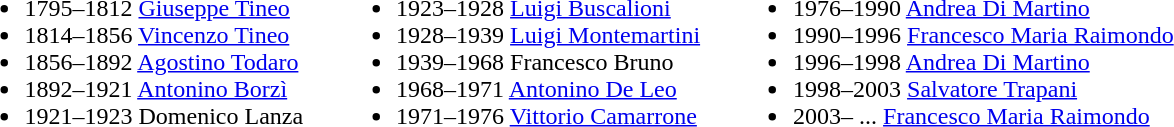<table border=0 cellspacing=20>
<tr>
<td><br><ul><li>1795–1812 <a href='#'>Giuseppe Tineo</a></li><li>1814–1856 <a href='#'>Vincenzo Tineo</a></li><li>1856–1892 <a href='#'>Agostino Todaro</a></li><li>1892–1921 <a href='#'>Antonino Borzì</a></li><li>1921–1923 Domenico Lanza</li></ul></td>
<td valign="top"><br><ul><li>1923–1928 <a href='#'>Luigi Buscalioni</a></li><li>1928–1939 <a href='#'>Luigi Montemartini</a></li><li>1939–1968 Francesco Bruno</li><li>1968–1971 <a href='#'>Antonino De Leo</a></li><li>1971–1976 <a href='#'>Vittorio Camarrone</a></li></ul></td>
<td valign="top"><br><ul><li>1976–1990 <a href='#'>Andrea Di Martino</a></li><li>1990–1996 <a href='#'>Francesco Maria Raimondo</a></li><li>1996–1998 <a href='#'>Andrea Di Martino</a></li><li>1998–2003 <a href='#'>Salvatore Trapani</a></li><li>2003– ... <a href='#'>Francesco Maria Raimondo</a></li></ul></td>
</tr>
</table>
